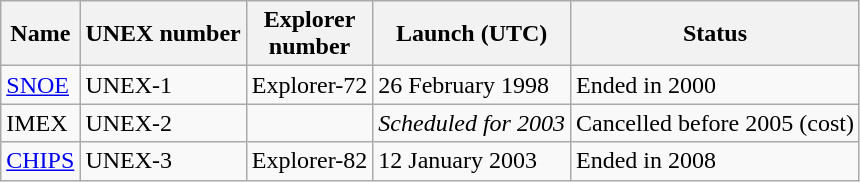<table class="wikitable">
<tr>
<th>Name</th>
<th>UNEX number</th>
<th>Explorer<br>number</th>
<th>Launch (UTC)</th>
<th>Status</th>
</tr>
<tr>
<td><a href='#'>SNOE</a></td>
<td>UNEX-1</td>
<td>Explorer-72</td>
<td>26 February 1998</td>
<td>Ended in 2000</td>
</tr>
<tr>
<td>IMEX</td>
<td>UNEX-2</td>
<td></td>
<td><em>Scheduled for 2003</em></td>
<td>Cancelled before 2005 (cost)</td>
</tr>
<tr>
<td><a href='#'>CHIPS</a></td>
<td>UNEX-3</td>
<td>Explorer-82</td>
<td>12 January 2003</td>
<td>Ended in 2008</td>
</tr>
</table>
